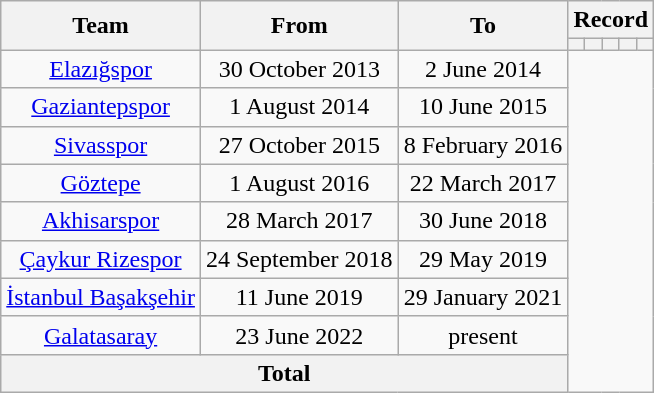<table class="wikitable" style="text-align: center">
<tr>
<th rowspan="2">Team</th>
<th rowspan="2">From</th>
<th rowspan="2">To</th>
<th colspan="8">Record</th>
</tr>
<tr>
<th></th>
<th></th>
<th></th>
<th></th>
<th></th>
</tr>
<tr>
<td align="center"><a href='#'>Elazığspor</a></td>
<td align="center">30 October 2013</td>
<td align="center">2 June 2014<br></td>
</tr>
<tr>
<td align="center"><a href='#'>Gaziantepspor</a></td>
<td align="center">1 August 2014</td>
<td align="center">10 June 2015<br></td>
</tr>
<tr>
<td align="center"><a href='#'>Sivasspor</a></td>
<td align="center">27 October 2015</td>
<td align="center">8 February 2016<br></td>
</tr>
<tr>
<td align="center"><a href='#'>Göztepe</a></td>
<td align="center">1 August 2016</td>
<td align="center">22 March 2017<br></td>
</tr>
<tr>
<td align="center"><a href='#'>Akhisarspor</a></td>
<td align="center">28 March 2017</td>
<td align="center">30 June 2018<br></td>
</tr>
<tr>
<td align="center"><a href='#'>Çaykur Rizespor</a></td>
<td align="center">24 September 2018</td>
<td align="center">29 May 2019<br></td>
</tr>
<tr>
<td align="center"><a href='#'>İstanbul Başakşehir</a></td>
<td align="center">11 June 2019</td>
<td align="center">29 January 2021<br></td>
</tr>
<tr>
<td align="center"><a href='#'>Galatasaray</a></td>
<td align="center">23 June 2022</td>
<td align="center">present<br></td>
</tr>
<tr>
<th colspan="3">Total<br></th>
</tr>
</table>
